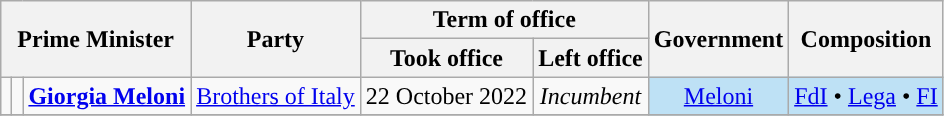<table class="wikitable" style="text-align:center">
<tr>
<th colspan=3 rowspan=2>Prime Minister</th>
<th rowspan=2>Party</th>
<th colspan=2>Term of office</th>
<th rowspan=2>Government</th>
<th rowspan=2>Composition</th>
</tr>
<tr>
<th>Took office</th>
<th>Left office</th>
</tr>
<tr>
<td style="background:"></td>
<td></td>
<td><strong><a href='#'>Giorgia Meloni</a></strong><br></td>
<td><a href='#'>Brothers of Italy</a></td>
<td class="nowrap">22 October 2022</td>
<td class="nowrap"><em>Incumbent</em></td>
<td bgcolor=#BEE1F5><a href='#'>Meloni</a></td>
<td bgcolor=#BEE1F5><a href='#'>FdI</a> • <a href='#'>Lega</a> • <a href='#'>FI</a> <br></td>
</tr>
<tr>
</tr>
</table>
